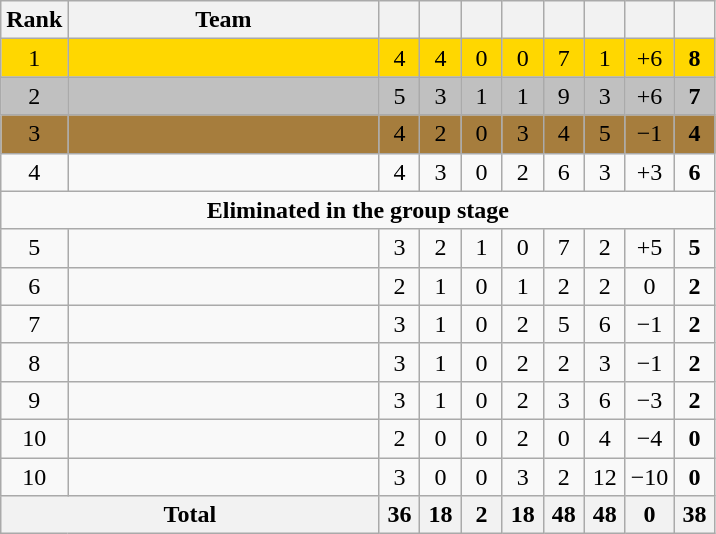<table class="wikitable" style="text-align:center">
<tr>
<th width=20>Rank</th>
<th width=200>Team</th>
<th width="20"></th>
<th width="20"></th>
<th width="20"></th>
<th width="20"></th>
<th width="20"></th>
<th width="20"></th>
<th width="20"></th>
<th width="20"></th>
</tr>
<tr style="background:gold;">
<td>1</td>
<td style="text-align:left;"></td>
<td>4</td>
<td>4</td>
<td>0</td>
<td>0</td>
<td>7</td>
<td>1</td>
<td>+6</td>
<td><strong>8</strong></td>
</tr>
<tr style="background:silver;">
<td>2</td>
<td style="text-align:left;"></td>
<td>5</td>
<td>3</td>
<td>1</td>
<td>1</td>
<td>9</td>
<td>3</td>
<td>+6</td>
<td><strong>7</strong></td>
</tr>
<tr style="background:#a67d3d;">
<td>3</td>
<td style="text-align:left;"></td>
<td>4</td>
<td>2</td>
<td>0</td>
<td>3</td>
<td>4</td>
<td>5</td>
<td>−1</td>
<td><strong>4</strong></td>
</tr>
<tr>
<td>4</td>
<td style="text-align:left;"></td>
<td>4</td>
<td>3</td>
<td>0</td>
<td>2</td>
<td>6</td>
<td>3</td>
<td>+3</td>
<td><strong>6</strong></td>
</tr>
<tr>
<td colspan=14><strong>Eliminated in the group stage</strong></td>
</tr>
<tr>
<td>5</td>
<td style="text-align:left;"></td>
<td>3</td>
<td>2</td>
<td>1</td>
<td>0</td>
<td>7</td>
<td>2</td>
<td>+5</td>
<td><strong>5</strong></td>
</tr>
<tr>
<td>6</td>
<td style="text-align:left;"></td>
<td>2</td>
<td>1</td>
<td>0</td>
<td>1</td>
<td>2</td>
<td>2</td>
<td>0</td>
<td><strong>2</strong></td>
</tr>
<tr>
<td>7</td>
<td style="text-align:left;"></td>
<td>3</td>
<td>1</td>
<td>0</td>
<td>2</td>
<td>5</td>
<td>6</td>
<td>−1</td>
<td><strong>2</strong></td>
</tr>
<tr>
<td>8</td>
<td style="text-align:left;"></td>
<td>3</td>
<td>1</td>
<td>0</td>
<td>2</td>
<td>2</td>
<td>3</td>
<td>−1</td>
<td><strong>2</strong></td>
</tr>
<tr>
<td>9</td>
<td style="text-align:left;"></td>
<td>3</td>
<td>1</td>
<td>0</td>
<td>2</td>
<td>3</td>
<td>6</td>
<td>−3</td>
<td><strong>2</strong></td>
</tr>
<tr>
<td>10</td>
<td style="text-align:left;"></td>
<td>2</td>
<td>0</td>
<td>0</td>
<td>2</td>
<td>0</td>
<td>4</td>
<td>−4</td>
<td><strong>0</strong></td>
</tr>
<tr>
<td>10</td>
<td style="text-align:left;"></td>
<td>3</td>
<td>0</td>
<td>0</td>
<td>3</td>
<td>2</td>
<td>12</td>
<td>−10</td>
<td><strong>0</strong></td>
</tr>
<tr>
<th colspan=2>Total</th>
<th>36</th>
<th>18</th>
<th>2</th>
<th>18</th>
<th>48</th>
<th>48</th>
<th>0</th>
<th>38</th>
</tr>
</table>
